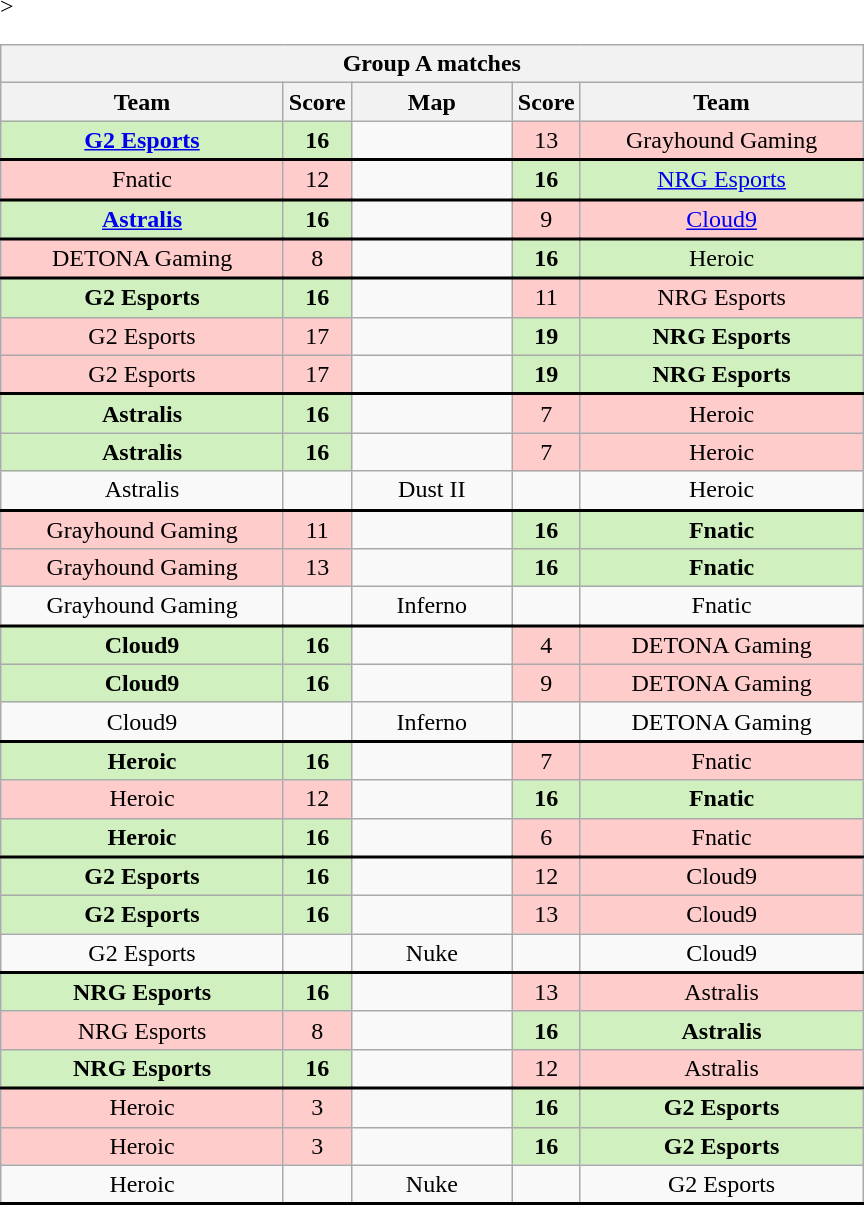<table class="wikitable" style="text-align: center">
<tr>
<th colspan=5>Group A matches</th>
</tr>
<tr <noinclude>>
<th width="181px">Team</th>
<th width="20px">Score</th>
<th width="100px">Map</th>
<th width="20px">Score</th>
<th width="181px">Team</noinclude></th>
</tr>
<tr style="text-align:center;border-width:0 0 2px 0; border-style:solid;border-color:black;">
<td style="background: #D0F0C0;"><strong><a href='#'>G2 Esports</a></strong></td>
<td style="background: #D0F0C0;"><strong>16</strong></td>
<td></td>
<td style="background: #FFCCCC;">13</td>
<td style="background: #FFCCCC;">Grayhound Gaming</td>
</tr>
<tr style="text-align:center;border-width:0 0 2px 0; border-style:solid;border-color:black;">
<td style="background: #FFCCCC;">Fnatic</td>
<td style="background: #FFCCCC;">12</td>
<td></td>
<td style="background: #D0F0C0;"><strong>16</strong></td>
<td style="background: #D0F0C0;"><a href='#'>NRG Esports</a></td>
</tr>
<tr style="text-align:center;border-width:0 0 2px 0; border-style:solid;border-color:black;">
<td style="background: #D0F0C0;"><strong><a href='#'>Astralis</a></strong></td>
<td style="background: #D0F0C0;"><strong>16</strong></td>
<td></td>
<td style="background: #FFCCCC;">9</td>
<td style="background: #FFCCCC;"><a href='#'>Cloud9</a></td>
</tr>
<tr style="text-align:center;border-width:0 0 2px 0; border-style:solid;border-color:black;">
<td style="background: #FFCCCC;">DETONA Gaming</td>
<td style="background: #FFCCCC;">8</td>
<td></td>
<td style="background: #D0F0C0;"><strong>16</strong></td>
<td style="background: #D0F0C0;">Heroic</td>
</tr>
<tr>
<td style="background: #D0F0C0;"><strong>G2 Esports</strong></td>
<td style="background: #D0F0C0;"><strong>16</strong></td>
<td></td>
<td style="background: #FFCCCC;">11</td>
<td style="background: #FFCCCC;">NRG Esports</td>
</tr>
<tr>
<td style="background: #FFCCCC;">G2 Esports</td>
<td style="background: #FFCCCC;">17</td>
<td></td>
<td style="background: #D0F0C0;"><strong>19</strong></td>
<td style="background: #D0F0C0;"><strong>NRG Esports</strong></td>
</tr>
<tr style="text-align:center;border-width:0 0 2px 0; border-style:solid;border-color:black;">
<td style="background: #FFCCCC;">G2 Esports</td>
<td style="background: #FFCCCC;">17</td>
<td></td>
<td style="background: #D0F0C0;"><strong>19</strong></td>
<td style="background: #D0F0C0;"><strong>NRG Esports</strong></td>
</tr>
<tr>
<td style="background: #D0F0C0;"><strong>Astralis</strong></td>
<td style="background: #D0F0C0;"><strong>16</strong></td>
<td></td>
<td style="background: #FFCCCC;">7</td>
<td style="background: #FFCCCC;">Heroic</td>
</tr>
<tr>
<td style="background: #D0F0C0;"><strong>Astralis</strong></td>
<td style="background: #D0F0C0;"><strong>16</strong></td>
<td></td>
<td style="background: #FFCCCC;">7</td>
<td style="background: #FFCCCC;">Heroic</td>
</tr>
<tr style="text-align:center;border-width:0 0 2px 0; border-style:solid;border-color:black;">
<td>Astralis</td>
<td></td>
<td>Dust II</td>
<td></td>
<td>Heroic</td>
</tr>
<tr>
<td style="background: #FFCCCC;">Grayhound Gaming</td>
<td style="background: #FFCCCC;">11</td>
<td></td>
<td style="background: #D0F0C0;"><strong>16</strong></td>
<td style="background: #D0F0C0;"><strong>Fnatic</strong></td>
</tr>
<tr>
<td style="background: #FFCCCC;">Grayhound Gaming</td>
<td style="background: #FFCCCC;">13</td>
<td></td>
<td style="background: #D0F0C0;"><strong>16</strong></td>
<td style="background: #D0F0C0;"><strong>Fnatic</strong></td>
</tr>
<tr style="text-align:center;border-width:0 0 2px 0; border-style:solid;border-color:black;">
<td>Grayhound Gaming</td>
<td></td>
<td>Inferno</td>
<td></td>
<td>Fnatic</td>
</tr>
<tr>
<td style="background: #D0F0C0;"><strong>Cloud9</strong></td>
<td style="background: #D0F0C0;"><strong>16</strong></td>
<td></td>
<td style="background: #FFCCCC;">4</td>
<td style="background: #FFCCCC;">DETONA Gaming</td>
</tr>
<tr>
<td style="background: #D0F0C0;"><strong>Cloud9</strong></td>
<td style="background: #D0F0C0;"><strong>16</strong></td>
<td></td>
<td style="background: #FFCCCC;">9</td>
<td style="background: #FFCCCC;">DETONA Gaming</td>
</tr>
<tr style="text-align:center;border-width:0 0 2px 0; border-style:solid;border-color:black;">
<td>Cloud9</td>
<td></td>
<td>Inferno</td>
<td></td>
<td>DETONA Gaming</td>
</tr>
<tr>
<td style="background: #D0F0C0;"><strong>Heroic</strong></td>
<td style="background: #D0F0C0;"><strong>16</strong></td>
<td></td>
<td style="background: #FFCCCC;">7</td>
<td style="background: #FFCCCC;">Fnatic</td>
</tr>
<tr>
<td style="background: #FFCCCC;">Heroic</td>
<td style="background: #FFCCCC;">12</td>
<td></td>
<td style="background: #D0F0C0;"><strong>16</strong></td>
<td style="background: #D0F0C0;"><strong>Fnatic</strong></td>
</tr>
<tr style="text-align:center;border-width:0 0 2px 0; border-style:solid;border-color:black;">
<td style="background: #D0F0C0;"><strong>Heroic</strong></td>
<td style="background: #D0F0C0;"><strong>16</strong></td>
<td></td>
<td style="background: #FFCCCC;">6</td>
<td style="background: #FFCCCC;">Fnatic</td>
</tr>
<tr>
<td style="background: #D0F0C0;"><strong>G2 Esports</strong></td>
<td style="background: #D0F0C0;"><strong>16</strong></td>
<td></td>
<td style="background: #FFCCCC;">12</td>
<td style="background: #FFCCCC;">Cloud9</td>
</tr>
<tr>
<td style="background: #D0F0C0;"><strong>G2 Esports</strong></td>
<td style="background: #D0F0C0;"><strong>16</strong></td>
<td></td>
<td style="background: #FFCCCC;">13</td>
<td style="background: #FFCCCC;">Cloud9</td>
</tr>
<tr style="text-align:center;border-width:0 0 2px 0; border-style:solid;border-color:black;">
<td>G2 Esports</td>
<td></td>
<td>Nuke</td>
<td></td>
<td>Cloud9</td>
</tr>
<tr>
<td style="background: #D0F0C0;"><strong>NRG Esports</strong></td>
<td style="background: #D0F0C0;"><strong>16</strong></td>
<td></td>
<td style="background: #FFCCCC;">13</td>
<td style="background: #FFCCCC;">Astralis</td>
</tr>
<tr>
<td style="background: #FFCCCC;">NRG Esports</td>
<td style="background: #FFCCCC;">8</td>
<td></td>
<td style="background: #D0F0C0;"><strong>16</strong></td>
<td style="background: #D0F0C0;"><strong>Astralis</strong></td>
</tr>
<tr style="text-align:center;border-width:0 0 2px 0; border-style:solid;border-color:black;">
<td style="background: #D0F0C0;"><strong>NRG Esports</strong></td>
<td style="background: #D0F0C0;"><strong>16</strong></td>
<td></td>
<td style="background: #FFCCCC;">12</td>
<td style="background: #FFCCCC;">Astralis</td>
</tr>
<tr>
<td style="background: #FFCCCC;">Heroic</td>
<td style="background: #FFCCCC;">3</td>
<td></td>
<td style="background: #D0F0C0;"><strong>16</strong></td>
<td style="background: #D0F0C0;"><strong>G2 Esports</strong></td>
</tr>
<tr>
<td style="background: #FFCCCC;">Heroic</td>
<td style="background: #FFCCCC;">3</td>
<td></td>
<td style="background: #D0F0C0;"><strong>16</strong></td>
<td style="background: #D0F0C0;"><strong>G2 Esports</strong></td>
</tr>
<tr style="text-align:center;border-width:0 0 2px 0; border-style:solid;border-color:black;">
<td>Heroic</td>
<td></td>
<td>Nuke</td>
<td></td>
<td>G2 Esports</td>
</tr>
</table>
